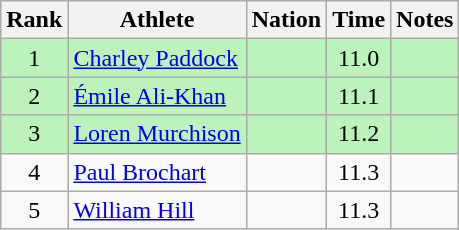<table class="wikitable sortable" style="text-align:center">
<tr>
<th>Rank</th>
<th>Athlete</th>
<th>Nation</th>
<th>Time</th>
<th>Notes</th>
</tr>
<tr bgcolor=bbf3bb>
<td>1</td>
<td align=left data-sort-value="Paddock, Charley"><a href='#'>Charley Paddock</a></td>
<td align=left></td>
<td>11.0</td>
<td></td>
</tr>
<tr bgcolor=bbf3bb>
<td>2</td>
<td align=left data-sort-value="Ali-Khan, Émile"><a href='#'>Émile Ali-Khan</a></td>
<td align=left></td>
<td>11.1</td>
<td></td>
</tr>
<tr bgcolor=bbf3bb>
<td>3</td>
<td align=left data-sort-value="Murchison, Loren"><a href='#'>Loren Murchison</a></td>
<td align=left></td>
<td>11.2</td>
<td></td>
</tr>
<tr>
<td>4</td>
<td align=left data-sort-value="Brochart, Paul"><a href='#'>Paul Brochart</a></td>
<td align=left></td>
<td>11.3</td>
<td></td>
</tr>
<tr>
<td>5</td>
<td align=left data-sort-value="Hill, William"><a href='#'>William Hill</a></td>
<td align=left></td>
<td>11.3</td>
<td></td>
</tr>
</table>
